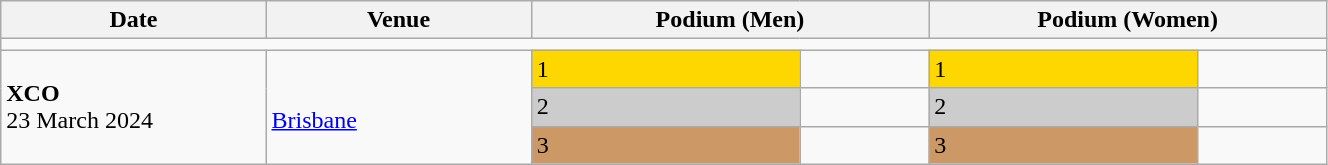<table class="wikitable" width=70%>
<tr>
<th>Date</th>
<th width=20%>Venue</th>
<th colspan=2 width=30%>Podium (Men)</th>
<th colspan=2 width=30%>Podium (Women)</th>
</tr>
<tr>
<td colspan=6></td>
</tr>
<tr>
<td rowspan=3><strong>XCO</strong> <br> 23 March 2024</td>
<td rowspan=3><br><a href='#'>Brisbane</a></td>
<td bgcolor=FFD700>1</td>
<td></td>
<td bgcolor=FFD700>1</td>
<td></td>
</tr>
<tr>
<td bgcolor=CCCCCC>2</td>
<td></td>
<td bgcolor=CCCCCC>2</td>
<td></td>
</tr>
<tr>
<td bgcolor=CC9966>3</td>
<td></td>
<td bgcolor=CC9966>3</td>
<td></td>
</tr>
</table>
